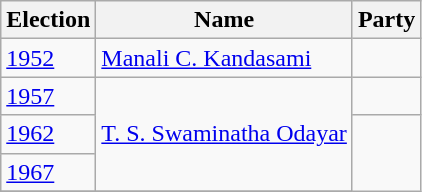<table class="wikitable sortable">
<tr>
<th>Election</th>
<th>Name</th>
<th colspan=2>Party</th>
</tr>
<tr>
<td><a href='#'>1952</a></td>
<td><a href='#'>Manali C. Kandasami</a></td>
<td></td>
</tr>
<tr>
<td><a href='#'>1957</a></td>
<td rowspan=3><a href='#'>T. S. Swaminatha Odayar</a></td>
<td></td>
</tr>
<tr>
<td><a href='#'>1962</a></td>
</tr>
<tr>
<td><a href='#'>1967</a></td>
</tr>
<tr>
</tr>
</table>
